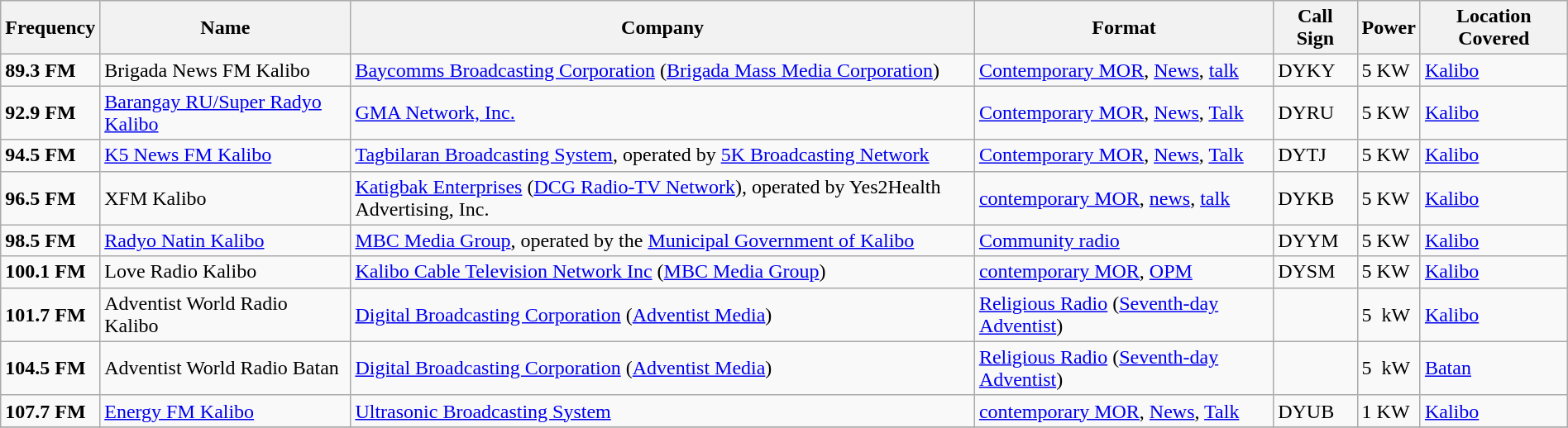<table class="sortable wikitable" style="width:100%">
<tr>
<th>Frequency</th>
<th>Name</th>
<th>Company</th>
<th>Format</th>
<th>Call Sign</th>
<th>Power</th>
<th>Location Covered</th>
</tr>
<tr>
<td><strong>89.3 FM</strong></td>
<td>Brigada News FM Kalibo</td>
<td><a href='#'>Baycomms Broadcasting Corporation</a> (<a href='#'>Brigada Mass Media Corporation</a>)</td>
<td><a href='#'>Contemporary MOR</a>, <a href='#'>News</a>, <a href='#'>talk</a></td>
<td>DYKY</td>
<td>5 KW</td>
<td><a href='#'>Kalibo</a></td>
</tr>
<tr>
<td><strong>92.9 FM</strong></td>
<td><a href='#'>Barangay RU/Super Radyo Kalibo</a></td>
<td><a href='#'>GMA Network, Inc.</a></td>
<td><a href='#'>Contemporary MOR</a>, <a href='#'>News</a>, <a href='#'>Talk</a></td>
<td>DYRU</td>
<td>5 KW</td>
<td><a href='#'>Kalibo</a></td>
</tr>
<tr>
<td><strong>94.5 FM</strong></td>
<td><a href='#'>K5 News FM Kalibo</a></td>
<td><a href='#'>Tagbilaran Broadcasting System</a>, operated by <a href='#'>5K Broadcasting Network</a></td>
<td><a href='#'>Contemporary MOR</a>, <a href='#'>News</a>, <a href='#'>Talk</a></td>
<td>DYTJ</td>
<td>5 KW</td>
<td><a href='#'>Kalibo</a></td>
</tr>
<tr>
<td><strong>96.5 FM</strong></td>
<td>XFM Kalibo</td>
<td><a href='#'>Katigbak Enterprises</a> (<a href='#'>DCG Radio-TV Network</a>), operated by Yes2Health Advertising, Inc.</td>
<td><a href='#'>contemporary MOR</a>, <a href='#'>news</a>, <a href='#'>talk</a></td>
<td>DYKB</td>
<td>5 KW</td>
<td><a href='#'>Kalibo</a></td>
</tr>
<tr>
<td><strong>98.5 FM</strong></td>
<td><a href='#'>Radyo Natin Kalibo</a></td>
<td><a href='#'>MBC Media Group</a>, operated by the <a href='#'>Municipal Government of Kalibo</a></td>
<td><a href='#'>Community radio</a></td>
<td>DYYM</td>
<td>5 KW</td>
<td><a href='#'>Kalibo</a></td>
</tr>
<tr>
<td><strong>100.1 FM</strong></td>
<td>Love Radio Kalibo</td>
<td><a href='#'>Kalibo Cable Television Network Inc</a> (<a href='#'>MBC Media Group</a>)</td>
<td><a href='#'>contemporary MOR</a>, <a href='#'>OPM</a></td>
<td>DYSM</td>
<td>5 KW</td>
<td><a href='#'>Kalibo</a></td>
</tr>
<tr>
<td><strong>101.7 FM</strong></td>
<td>Adventist World Radio Kalibo</td>
<td><a href='#'>Digital Broadcasting Corporation</a> (<a href='#'>Adventist Media</a>)</td>
<td><a href='#'>Religious Radio</a> (<a href='#'>Seventh-day Adventist</a>)</td>
<td></td>
<td>5  kW</td>
<td><a href='#'>Kalibo</a></td>
</tr>
<tr>
<td><strong>104.5 FM</strong></td>
<td>Adventist World Radio Batan</td>
<td><a href='#'>Digital Broadcasting Corporation</a> (<a href='#'>Adventist Media</a>)</td>
<td><a href='#'>Religious Radio</a> (<a href='#'>Seventh-day Adventist</a>)</td>
<td></td>
<td>5  kW</td>
<td><a href='#'>Batan</a></td>
</tr>
<tr>
<td><strong>107.7 FM</strong></td>
<td><a href='#'>Energy FM Kalibo</a></td>
<td><a href='#'>Ultrasonic Broadcasting System</a></td>
<td><a href='#'>contemporary MOR</a>, <a href='#'>News</a>, <a href='#'>Talk</a></td>
<td>DYUB</td>
<td>1 KW</td>
<td><a href='#'>Kalibo</a></td>
</tr>
<tr>
</tr>
</table>
